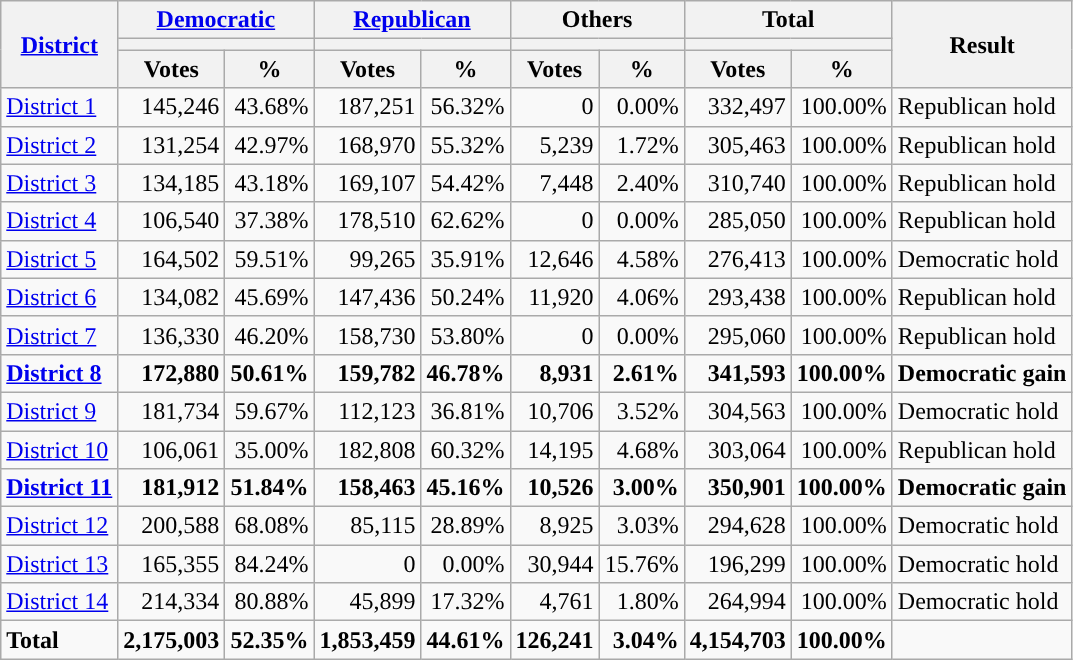<table class="wikitable plainrowheaders sortable" style="font-size:100%; text-align:right;">
<tr>
<th scope=col rowspan=3><a href='#'>District</a></th>
<th scope=col colspan=2><a href='#'>Democratic</a></th>
<th scope=col colspan=2><a href='#'>Republican</a></th>
<th scope=col colspan=2>Others</th>
<th scope=col colspan=2>Total</th>
<th scope=col rowspan=3>Result</th>
</tr>
<tr>
<th scope=col colspan=2 style="background:"></th>
<th scope=col colspan=2 style="background:"></th>
<th scope=col colspan=2></th>
<th scope=col colspan=2></th>
</tr>
<tr>
<th scope=col data-sort-type="number">Votes</th>
<th scope=col data-sort-type="number">%</th>
<th scope=col data-sort-type="number">Votes</th>
<th scope=col data-sort-type="number">%</th>
<th scope=col data-sort-type="number">Votes</th>
<th scope=col data-sort-type="number">%</th>
<th scope=col data-sort-type="number">Votes</th>
<th scope=col data-sort-type="number">%</th>
</tr>
<tr>
<td align=left><a href='#'>District 1</a></td>
<td>145,246</td>
<td>43.68%</td>
<td>187,251</td>
<td>56.32%</td>
<td>0</td>
<td>0.00%</td>
<td>332,497</td>
<td>100.00%</td>
<td align=left>Republican hold</td>
</tr>
<tr>
<td align=left><a href='#'>District 2</a></td>
<td>131,254</td>
<td>42.97%</td>
<td>168,970</td>
<td>55.32%</td>
<td>5,239</td>
<td>1.72%</td>
<td>305,463</td>
<td>100.00%</td>
<td align=left>Republican hold</td>
</tr>
<tr>
<td align=left><a href='#'>District 3</a></td>
<td>134,185</td>
<td>43.18%</td>
<td>169,107</td>
<td>54.42%</td>
<td>7,448</td>
<td>2.40%</td>
<td>310,740</td>
<td>100.00%</td>
<td align=left>Republican hold</td>
</tr>
<tr>
<td align=left><a href='#'>District 4</a></td>
<td>106,540</td>
<td>37.38%</td>
<td>178,510</td>
<td>62.62%</td>
<td>0</td>
<td>0.00%</td>
<td>285,050</td>
<td>100.00%</td>
<td align=left>Republican hold</td>
</tr>
<tr>
<td align=left><a href='#'>District 5</a></td>
<td>164,502</td>
<td>59.51%</td>
<td>99,265</td>
<td>35.91%</td>
<td>12,646</td>
<td>4.58%</td>
<td>276,413</td>
<td>100.00%</td>
<td align=left>Democratic hold</td>
</tr>
<tr>
<td align=left><a href='#'>District 6</a></td>
<td>134,082</td>
<td>45.69%</td>
<td>147,436</td>
<td>50.24%</td>
<td>11,920</td>
<td>4.06%</td>
<td>293,438</td>
<td>100.00%</td>
<td align=left>Republican hold</td>
</tr>
<tr>
<td align=left><a href='#'>District 7</a></td>
<td>136,330</td>
<td>46.20%</td>
<td>158,730</td>
<td>53.80%</td>
<td>0</td>
<td>0.00%</td>
<td>295,060</td>
<td>100.00%</td>
<td align=left>Republican hold</td>
</tr>
<tr>
<td align=left><strong><a href='#'>District 8</a></strong></td>
<td><strong>172,880</strong></td>
<td><strong>50.61%</strong></td>
<td><strong>159,782</strong></td>
<td><strong>46.78%</strong></td>
<td><strong>8,931</strong></td>
<td><strong>2.61%</strong></td>
<td><strong>341,593</strong></td>
<td><strong>100.00%</strong></td>
<td align=left><strong>Democratic gain</strong></td>
</tr>
<tr>
<td align=left><a href='#'>District 9</a></td>
<td>181,734</td>
<td>59.67%</td>
<td>112,123</td>
<td>36.81%</td>
<td>10,706</td>
<td>3.52%</td>
<td>304,563</td>
<td>100.00%</td>
<td align=left>Democratic hold</td>
</tr>
<tr>
<td align=left><a href='#'>District 10</a></td>
<td>106,061</td>
<td>35.00%</td>
<td>182,808</td>
<td>60.32%</td>
<td>14,195</td>
<td>4.68%</td>
<td>303,064</td>
<td>100.00%</td>
<td align=left>Republican hold</td>
</tr>
<tr>
<td align=left><strong><a href='#'>District 11</a></strong></td>
<td><strong>181,912</strong></td>
<td><strong>51.84%</strong></td>
<td><strong>158,463</strong></td>
<td><strong>45.16%</strong></td>
<td><strong>10,526</strong></td>
<td><strong>3.00%</strong></td>
<td><strong>350,901</strong></td>
<td><strong>100.00%</strong></td>
<td align=left><strong>Democratic gain</strong></td>
</tr>
<tr>
<td align=left><a href='#'>District 12</a></td>
<td>200,588</td>
<td>68.08%</td>
<td>85,115</td>
<td>28.89%</td>
<td>8,925</td>
<td>3.03%</td>
<td>294,628</td>
<td>100.00%</td>
<td align=left>Democratic hold</td>
</tr>
<tr>
<td align=left><a href='#'>District 13</a></td>
<td>165,355</td>
<td>84.24%</td>
<td>0</td>
<td>0.00%</td>
<td>30,944</td>
<td>15.76%</td>
<td>196,299</td>
<td>100.00%</td>
<td align=left>Democratic hold</td>
</tr>
<tr>
<td align=left><a href='#'>District 14</a></td>
<td>214,334</td>
<td>80.88%</td>
<td>45,899</td>
<td>17.32%</td>
<td>4,761</td>
<td>1.80%</td>
<td>264,994</td>
<td>100.00%</td>
<td align=left>Democratic hold</td>
</tr>
<tr class="sortbottom" style="font-weight:bold">
<td align=left>Total</td>
<td>2,175,003</td>
<td>52.35%</td>
<td>1,853,459</td>
<td>44.61%</td>
<td>126,241</td>
<td>3.04%</td>
<td>4,154,703</td>
<td>100.00%</td>
<td></td>
</tr>
</table>
